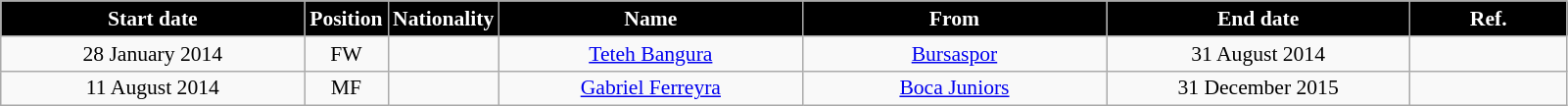<table class="wikitable"  style="text-align:center; font-size:90%; ">
<tr>
<th style="background:#000000; color:white; width:200px;">Start date</th>
<th style="background:#000000; color:white; width:50px;">Position</th>
<th style="background:#000000; color:white; width:50px;">Nationality</th>
<th style="background:#000000; color:white; width:200px;">Name</th>
<th style="background:#000000; color:white; width:200px;">From</th>
<th style="background:#000000; color:white; width:200px;">End date</th>
<th style="background:#000000; color:white; width:100px;">Ref.</th>
</tr>
<tr>
<td>28 January 2014</td>
<td>FW</td>
<td></td>
<td><a href='#'>Teteh Bangura</a></td>
<td><a href='#'>Bursaspor</a></td>
<td>31 August 2014</td>
<td></td>
</tr>
<tr>
<td>11 August 2014</td>
<td>MF</td>
<td></td>
<td><a href='#'>Gabriel Ferreyra</a></td>
<td><a href='#'>Boca Juniors</a></td>
<td>31 December 2015</td>
<td></td>
</tr>
</table>
